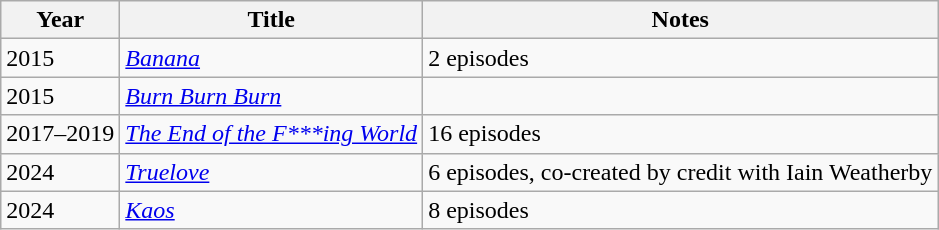<table class="wikitable sortable">
<tr>
<th>Year</th>
<th>Title</th>
<th>Notes</th>
</tr>
<tr>
<td>2015</td>
<td><em><a href='#'>Banana</a></em></td>
<td>2 episodes</td>
</tr>
<tr>
<td>2015</td>
<td><em><a href='#'>Burn Burn Burn</a></em></td>
<td></td>
</tr>
<tr>
<td>2017–2019</td>
<td><em><a href='#'>The End of the F***ing World</a></em></td>
<td>16 episodes</td>
</tr>
<tr>
<td>2024</td>
<td><em><a href='#'>Truelove</a></em></td>
<td>6 episodes, co-created by credit with Iain Weatherby</td>
</tr>
<tr>
<td>2024</td>
<td><em><a href='#'>Kaos</a></em></td>
<td>8 episodes</td>
</tr>
</table>
